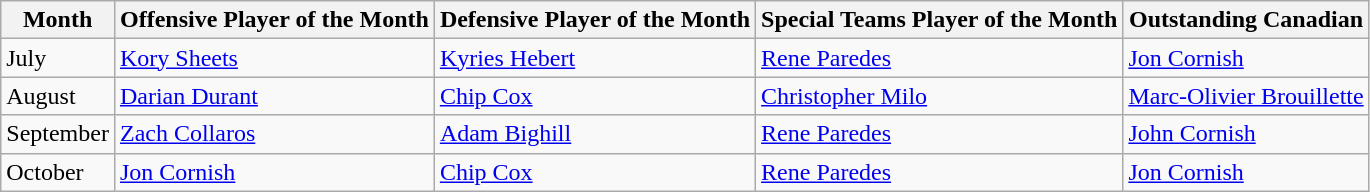<table class="wikitable">
<tr>
<th>Month</th>
<th>Offensive Player of the Month</th>
<th>Defensive Player of the Month</th>
<th>Special Teams Player of the Month</th>
<th>Outstanding Canadian</th>
</tr>
<tr>
<td>July</td>
<td><a href='#'>Kory Sheets</a></td>
<td><a href='#'>Kyries Hebert</a></td>
<td><a href='#'>Rene Paredes</a></td>
<td><a href='#'>Jon Cornish</a></td>
</tr>
<tr>
<td>August</td>
<td><a href='#'>Darian Durant</a></td>
<td><a href='#'>Chip Cox</a></td>
<td><a href='#'>Christopher Milo</a></td>
<td><a href='#'>Marc-Olivier Brouillette</a></td>
</tr>
<tr>
<td>September</td>
<td><a href='#'>Zach Collaros</a></td>
<td><a href='#'>Adam Bighill</a></td>
<td><a href='#'>Rene Paredes</a></td>
<td><a href='#'>John Cornish</a></td>
</tr>
<tr>
<td>October</td>
<td><a href='#'>Jon Cornish</a></td>
<td><a href='#'>Chip Cox</a></td>
<td><a href='#'>Rene Paredes</a></td>
<td><a href='#'>Jon Cornish</a></td>
</tr>
</table>
